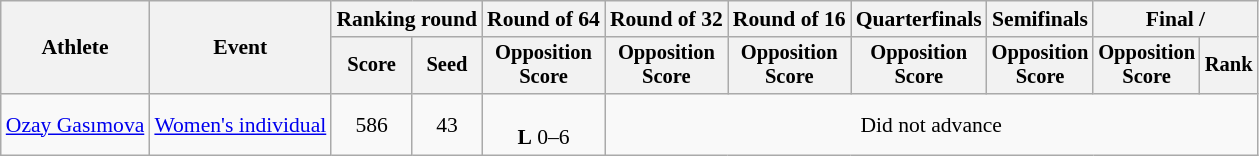<table class="wikitable" style="text-align:center; font-size:90%">
<tr>
<th rowspan="2">Athlete</th>
<th rowspan="2">Event</th>
<th colspan="2">Ranking round</th>
<th>Round of 64</th>
<th>Round of 32</th>
<th>Round of 16</th>
<th>Quarterfinals</th>
<th>Semifinals</th>
<th colspan="2">Final / </th>
</tr>
<tr style="font-size:95%">
<th>Score</th>
<th>Seed</th>
<th>Opposition<br>Score</th>
<th>Opposition<br>Score</th>
<th>Opposition<br>Score</th>
<th>Opposition<br>Score</th>
<th>Opposition<br>Score</th>
<th>Opposition<br>Score</th>
<th>Rank</th>
</tr>
<tr>
<td align="left"><a href='#'>Ozay Gasımova</a></td>
<td align="left"><a href='#'>Women's individual</a></td>
<td>586</td>
<td>43</td>
<td><br><strong>L</strong> 0–6</td>
<td colspan=6>Did not advance</td>
</tr>
</table>
